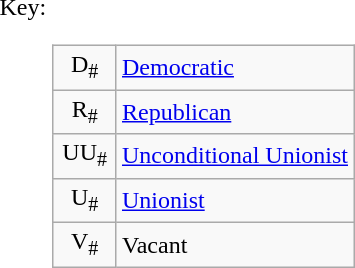<table>
<tr valign=top>
<td>Key:</td>
<td><br><table class=wikitable>
<tr>
<td align=center width=35px >D<sub>#</sub></td>
<td><a href='#'>Democratic</a></td>
</tr>
<tr>
<td align=center width=35px >R<sub>#</sub></td>
<td><a href='#'>Republican</a></td>
</tr>
<tr>
<td align=center width=35px >UU<sub>#</sub></td>
<td><a href='#'>Unconditional Unionist</a></td>
</tr>
<tr>
<td align=center width=35px >U<sub>#</sub></td>
<td><a href='#'>Unionist</a></td>
</tr>
<tr>
<td align=center width=35px >V<sub>#</sub></td>
<td>Vacant</td>
</tr>
</table>
</td>
</tr>
</table>
